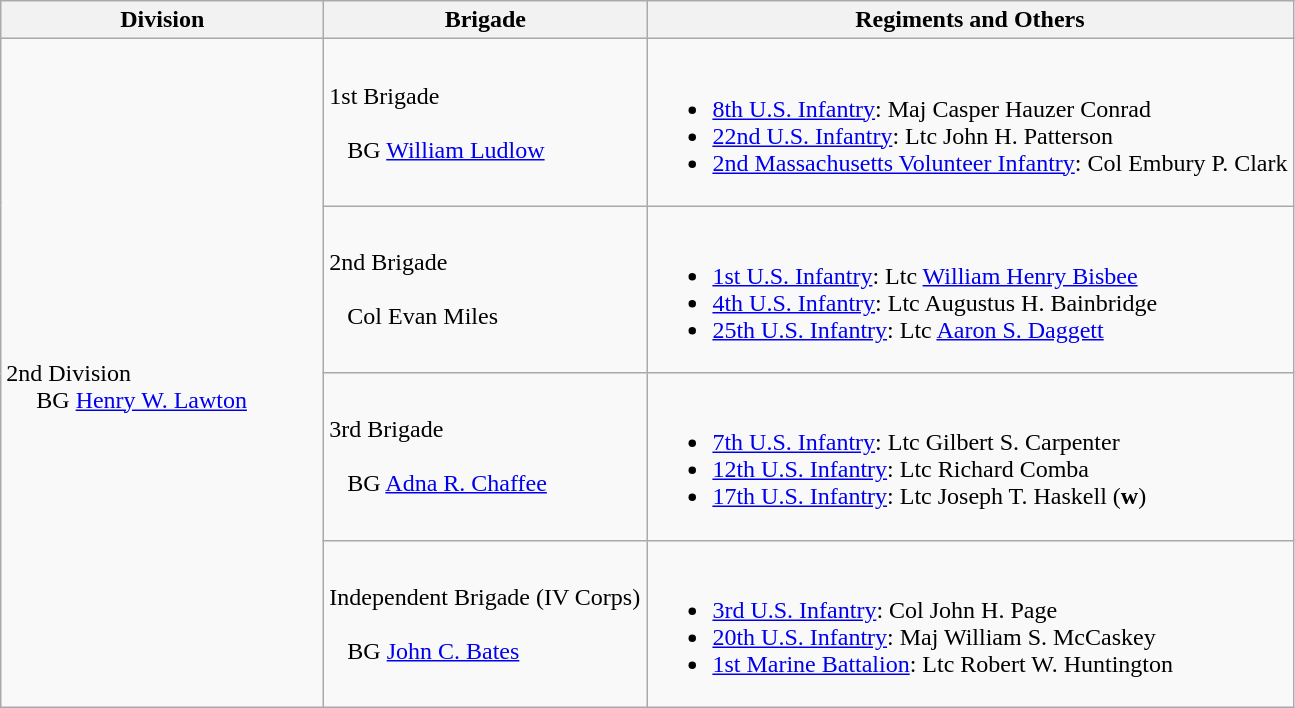<table class="wikitable">
<tr>
<th width=25%>Division</th>
<th width=25%>Brigade</th>
<th>Regiments and Others</th>
</tr>
<tr>
<td rowspan=4><br>2nd Division
<br>    
BG <a href='#'>Henry W. Lawton</a></td>
<td>1st Brigade<br><br>  
BG <a href='#'>William Ludlow</a></td>
<td><br><ul><li><a href='#'>8th U.S. Infantry</a>: Maj Casper Hauzer Conrad</li><li><a href='#'>22nd U.S. Infantry</a>: Ltc John H. Patterson</li><li><a href='#'>2nd Massachusetts Volunteer Infantry</a>: Col Embury P. Clark</li></ul></td>
</tr>
<tr>
<td>2nd Brigade<br><br>  
Col Evan Miles</td>
<td><br><ul><li><a href='#'>1st U.S. Infantry</a>: Ltc <a href='#'>William Henry Bisbee</a></li><li><a href='#'>4th U.S. Infantry</a>: Ltc Augustus H. Bainbridge</li><li><a href='#'>25th U.S. Infantry</a>: Ltc <a href='#'>Aaron S. Daggett</a></li></ul></td>
</tr>
<tr>
<td>3rd Brigade<br><br>  
BG <a href='#'>Adna R. Chaffee</a></td>
<td><br><ul><li><a href='#'>7th U.S. Infantry</a>: Ltc Gilbert S. Carpenter</li><li><a href='#'>12th U.S. Infantry</a>: Ltc Richard Comba</li><li><a href='#'>17th U.S. Infantry</a>: Ltc Joseph T. Haskell (<strong>w</strong>)</li></ul></td>
</tr>
<tr>
<td>Independent Brigade (IV Corps)<br><br>  
BG <a href='#'>John C. Bates</a></td>
<td><br><ul><li><a href='#'>3rd U.S. Infantry</a>: Col John H. Page</li><li><a href='#'>20th U.S. Infantry</a>: Maj William S. McCaskey</li><li><a href='#'>1st Marine Battalion</a>: Ltc Robert W. Huntington</li></ul></td>
</tr>
</table>
